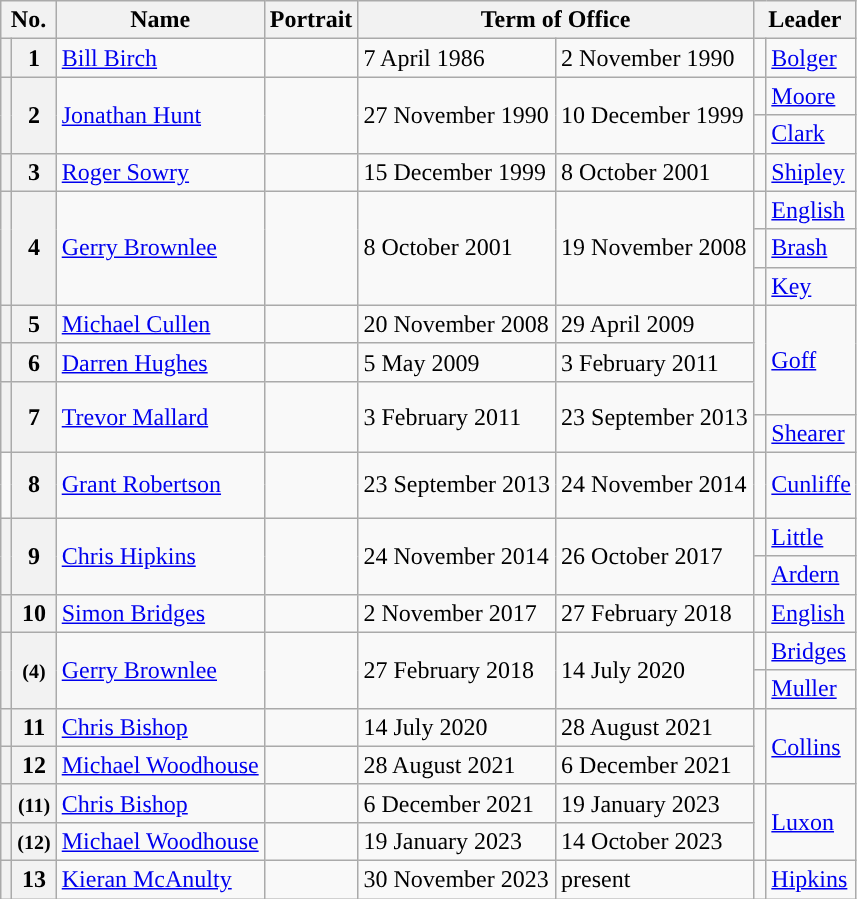<table class="wikitable">
<tr>
<th colspan=2>No.</th>
<th>Name</th>
<th>Portrait</th>
<th colspan=2>Term of Office</th>
<th colspan=2>Leader</th>
</tr>
<tr>
<th style="color:inherit;background:"></th>
<th>1</th>
<td><a href='#'>Bill Birch</a></td>
<td></td>
<td>7 April 1986</td>
<td>2 November 1990</td>
<td width=1 style="color:inherit;background:"></td>
<td><a href='#'>Bolger</a></td>
</tr>
<tr>
<th rowspan=2 style="color:inherit;background:"></th>
<th rowspan=2>2</th>
<td rowspan=2><a href='#'>Jonathan Hunt</a></td>
<td rowspan=2></td>
<td rowspan=2>27 November 1990</td>
<td rowspan=2>10 December 1999</td>
<td style="color:inherit;background:"></td>
<td><a href='#'>Moore</a></td>
</tr>
<tr>
<td style="color:inherit;background:"></td>
<td><a href='#'>Clark</a></td>
</tr>
<tr>
<th style="color:inherit;background:"></th>
<th>3</th>
<td><a href='#'>Roger Sowry</a></td>
<td></td>
<td>15 December 1999</td>
<td>8 October 2001</td>
<td width=1 style="color:inherit;background:"></td>
<td><a href='#'>Shipley</a></td>
</tr>
<tr>
<th rowspan=3 style="color:inherit;background:"></th>
<th rowspan=3>4</th>
<td rowspan=3><a href='#'>Gerry Brownlee</a></td>
<td rowspan=3></td>
<td rowspan=3>8 October 2001</td>
<td rowspan=3>19 November 2008</td>
<td style="color:inherit;background:"></td>
<td><a href='#'>English</a></td>
</tr>
<tr>
<td style="color:inherit;background:"></td>
<td><a href='#'>Brash</a></td>
</tr>
<tr>
<td style="color:inherit;background:"></td>
<td><a href='#'>Key</a></td>
</tr>
<tr>
<th style="color:inherit;background:"></th>
<th>5</th>
<td><a href='#'>Michael Cullen</a></td>
<td></td>
<td>20 November 2008</td>
<td>29 April 2009</td>
<td rowspan=2 style="border-bottom:solid 0 grey; background:"></td>
<td rowspan=3><a href='#'>Goff</a></td>
</tr>
<tr>
<th style="color:inherit;background:"></th>
<th>6</th>
<td><a href='#'>Darren Hughes</a></td>
<td></td>
<td>5 May 2009</td>
<td>3 February 2011</td>
</tr>
<tr>
<th rowspan=2 style="color:inherit;background:"></th>
<th rowspan=2>7</th>
<td rowspan=2><a href='#'>Trevor Mallard</a></td>
<td rowspan=2></td>
<td rowspan=2>3 February 2011</td>
<td rowspan=2>23 September 2013</td>
<td height=15 style="border-top:solid 0 grey; background:"></td>
</tr>
<tr>
<td height=15 style="color:inherit;background:"></td>
<td><a href='#'>Shearer</a></td>
</tr>
<tr>
<td height=15 style="border-bottom:solid 0 grey; background:"></td>
<th rowspan=2>8</th>
<td rowspan=2><a href='#'>Grant Robertson</a></td>
<td rowspan=2></td>
<td rowspan=2>23 September 2013</td>
<td rowspan=2>24 November 2014</td>
<td rowspan="2" style="color:inherit;background:"></td>
<td rowspan="2"><a href='#'>Cunliffe</a></td>
</tr>
<tr>
<td height=15 style="border-top:solid 0 grey; background:"></td>
</tr>
<tr>
<th rowspan=2 style="color:inherit;background:"></th>
<th rowspan=2>9</th>
<td rowspan=2><a href='#'>Chris Hipkins</a></td>
<td rowspan=2></td>
<td rowspan=2>24 November 2014</td>
<td rowspan=2>26 October 2017</td>
<td height=15 style="border-top:solid 0 grey; background:"></td>
<td><a href='#'>Little</a></td>
</tr>
<tr>
<td height=15 style="color:inherit;background:"></td>
<td><a href='#'>Ardern</a></td>
</tr>
<tr>
<th style="color:inherit;background:"></th>
<th>10</th>
<td><a href='#'>Simon Bridges</a></td>
<td></td>
<td>2 November 2017</td>
<td>27 February 2018</td>
<td width=1 style="color:inherit;background:"></td>
<td><a href='#'>English</a></td>
</tr>
<tr>
<th rowspan=2 style="color:inherit;background:"></th>
<th rowspan=2><small>(4)</small></th>
<td rowspan=2><a href='#'>Gerry Brownlee</a></td>
<td rowspan=2></td>
<td rowspan=2>27 February 2018</td>
<td rowspan=2>14 July 2020</td>
<td style="color:inherit;background:"></td>
<td><a href='#'>Bridges</a></td>
</tr>
<tr>
<td style="color:inherit;background:"></td>
<td><a href='#'>Muller</a></td>
</tr>
<tr>
<th style="color:inherit;background:"></th>
<th>11</th>
<td><a href='#'>Chris Bishop</a></td>
<td></td>
<td>14 July 2020</td>
<td>28 August 2021</td>
<td rowspan="2" width="1" style="color:inherit;background:"></td>
<td rowspan="2"><a href='#'>Collins</a></td>
</tr>
<tr>
<th style="color:inherit;background:"></th>
<th>12</th>
<td><a href='#'>Michael Woodhouse</a></td>
<td></td>
<td>28 August 2021</td>
<td>6 December 2021</td>
</tr>
<tr>
<th style="color:inherit;background:"></th>
<th><small>(11)</small></th>
<td><a href='#'>Chris Bishop</a></td>
<td></td>
<td>6 December 2021</td>
<td>19 January 2023</td>
<td rowspan="2" width="1" style="color:inherit;background:"></td>
<td rowspan="2"><a href='#'>Luxon</a></td>
</tr>
<tr>
<th style="color:inherit;background:"></th>
<th><small>(12)</small></th>
<td><a href='#'>Michael Woodhouse</a></td>
<td></td>
<td>19 January 2023</td>
<td>14 October 2023</td>
</tr>
<tr>
<th style="color:inherit;background:"></th>
<th>13</th>
<td><a href='#'>Kieran McAnulty</a></td>
<td></td>
<td>30 November 2023</td>
<td>present</td>
<td width=1 style="color:inherit;background:"></td>
<td><a href='#'>Hipkins</a></td>
</tr>
</table>
